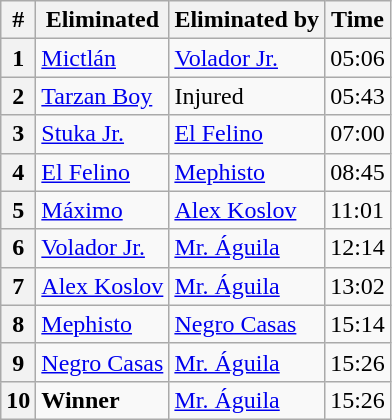<table class="wikitable sortable">
<tr>
<th data-sort-type="number" scope="col">#</th>
<th scope="col">Eliminated</th>
<th scope="col">Eliminated by</th>
<th scope="col">Time</th>
</tr>
<tr>
<th>1</th>
<td><a href='#'>Mictlán</a></td>
<td><a href='#'>Volador Jr.</a></td>
<td>05:06</td>
</tr>
<tr>
<th>2</th>
<td><a href='#'>Tarzan Boy</a></td>
<td>Injured</td>
<td>05:43</td>
</tr>
<tr>
<th>3</th>
<td><a href='#'>Stuka Jr.</a></td>
<td><a href='#'>El Felino</a></td>
<td>07:00</td>
</tr>
<tr>
<th>4</th>
<td><a href='#'>El Felino</a></td>
<td><a href='#'>Mephisto</a></td>
<td>08:45</td>
</tr>
<tr>
<th>5</th>
<td><a href='#'>Máximo</a></td>
<td><a href='#'>Alex Koslov</a></td>
<td>11:01</td>
</tr>
<tr>
<th>6</th>
<td><a href='#'>Volador Jr.</a></td>
<td><a href='#'>Mr. Águila</a></td>
<td>12:14</td>
</tr>
<tr>
<th>7</th>
<td><a href='#'>Alex Koslov</a></td>
<td><a href='#'>Mr. Águila</a></td>
<td>13:02</td>
</tr>
<tr>
<th>8</th>
<td><a href='#'>Mephisto</a></td>
<td><a href='#'>Negro Casas</a></td>
<td>15:14</td>
</tr>
<tr>
<th>9</th>
<td><a href='#'>Negro Casas</a></td>
<td><a href='#'>Mr. Águila</a></td>
<td>15:26</td>
</tr>
<tr>
<th>10</th>
<td><strong>Winner</strong></td>
<td><a href='#'>Mr. Águila</a></td>
<td>15:26</td>
</tr>
</table>
